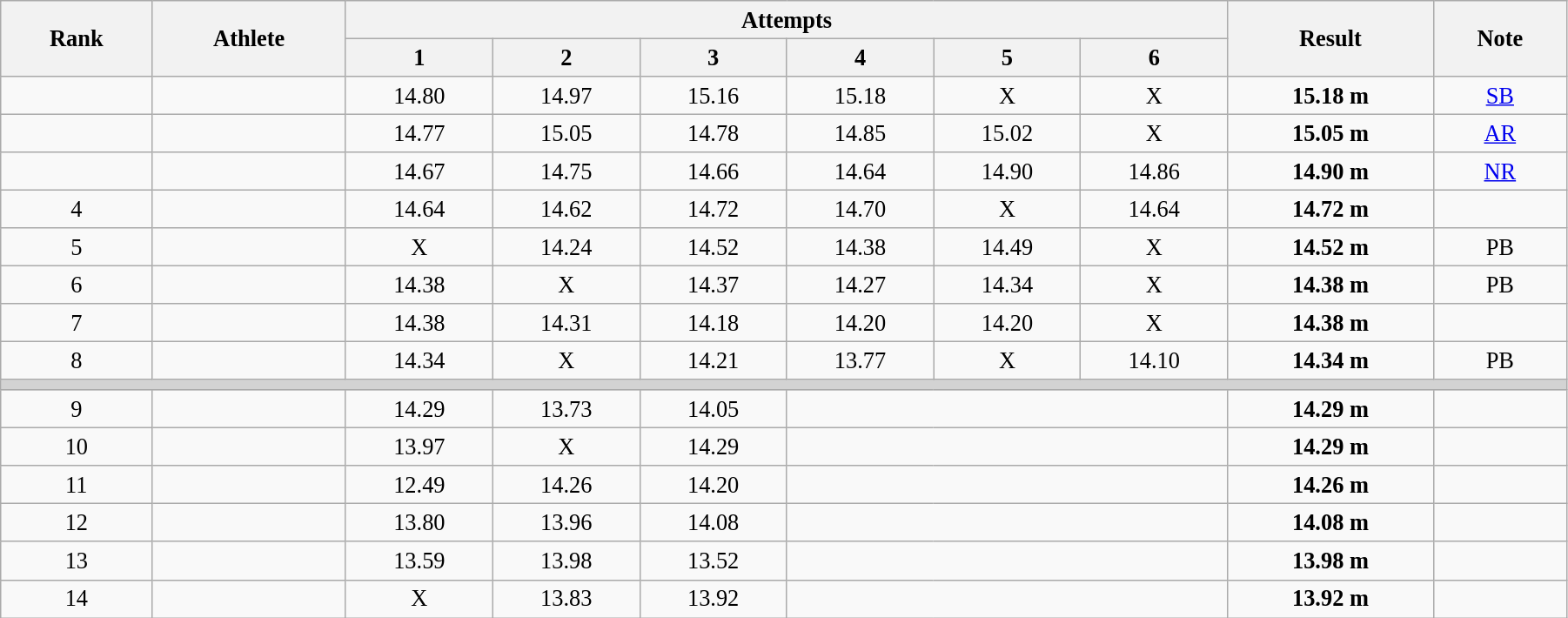<table class="wikitable" style=" text-align:center; font-size:110%;" width="95%">
<tr>
<th rowspan="2">Rank</th>
<th rowspan="2">Athlete</th>
<th colspan="6">Attempts</th>
<th rowspan="2">Result</th>
<th rowspan="2">Note</th>
</tr>
<tr>
<th>1</th>
<th>2</th>
<th>3</th>
<th>4</th>
<th>5</th>
<th>6</th>
</tr>
<tr>
<td></td>
<td align=left></td>
<td>14.80</td>
<td>14.97</td>
<td>15.16</td>
<td>15.18</td>
<td>X</td>
<td>X</td>
<td><strong>15.18 m </strong></td>
<td><a href='#'>SB</a></td>
</tr>
<tr>
<td></td>
<td align=left></td>
<td>14.77</td>
<td>15.05</td>
<td>14.78</td>
<td>14.85</td>
<td>15.02</td>
<td>X</td>
<td><strong>15.05 m </strong></td>
<td><a href='#'>AR</a></td>
</tr>
<tr>
<td></td>
<td align=left></td>
<td>14.67</td>
<td>14.75</td>
<td>14.66</td>
<td>14.64</td>
<td>14.90</td>
<td>14.86</td>
<td><strong>14.90 m </strong></td>
<td><a href='#'>NR</a></td>
</tr>
<tr>
<td>4</td>
<td align=left></td>
<td>14.64</td>
<td>14.62</td>
<td>14.72</td>
<td>14.70</td>
<td>X</td>
<td>14.64</td>
<td><strong>14.72 m </strong></td>
<td></td>
</tr>
<tr>
<td>5</td>
<td align=left></td>
<td>X</td>
<td>14.24</td>
<td>14.52</td>
<td>14.38</td>
<td>14.49</td>
<td>X</td>
<td><strong>14.52 m </strong></td>
<td>PB</td>
</tr>
<tr>
<td>6</td>
<td align=left></td>
<td>14.38</td>
<td>X</td>
<td>14.37</td>
<td>14.27</td>
<td>14.34</td>
<td>X</td>
<td><strong>14.38 m </strong></td>
<td>PB</td>
</tr>
<tr>
<td>7</td>
<td align=left></td>
<td>14.38</td>
<td>14.31</td>
<td>14.18</td>
<td>14.20</td>
<td>14.20</td>
<td>X</td>
<td><strong>14.38 m </strong></td>
<td></td>
</tr>
<tr>
<td>8</td>
<td align=left></td>
<td>14.34</td>
<td>X</td>
<td>14.21</td>
<td>13.77</td>
<td>X</td>
<td>14.10</td>
<td><strong>14.34 m </strong></td>
<td>PB</td>
</tr>
<tr>
<td colspan=10 bgcolor=lightgray></td>
</tr>
<tr>
<td>9</td>
<td align=left></td>
<td>14.29</td>
<td>13.73</td>
<td>14.05</td>
<td colspan=3></td>
<td><strong>14.29 m </strong></td>
<td></td>
</tr>
<tr>
<td>10</td>
<td align=left></td>
<td>13.97</td>
<td>X</td>
<td>14.29</td>
<td colspan=3></td>
<td><strong>14.29 m </strong></td>
<td></td>
</tr>
<tr>
<td>11</td>
<td align=left></td>
<td>12.49</td>
<td>14.26</td>
<td>14.20</td>
<td colspan=3></td>
<td><strong>14.26 m </strong></td>
<td></td>
</tr>
<tr>
<td>12</td>
<td align=left></td>
<td>13.80</td>
<td>13.96</td>
<td>14.08</td>
<td colspan=3></td>
<td><strong>14.08 m </strong></td>
<td></td>
</tr>
<tr>
<td>13</td>
<td align=left></td>
<td>13.59</td>
<td>13.98</td>
<td>13.52</td>
<td colspan=3></td>
<td><strong>13.98 m </strong></td>
<td></td>
</tr>
<tr>
<td>14</td>
<td align=left></td>
<td>X</td>
<td>13.83</td>
<td>13.92</td>
<td colspan=3></td>
<td><strong>13.92 m </strong></td>
<td></td>
</tr>
</table>
